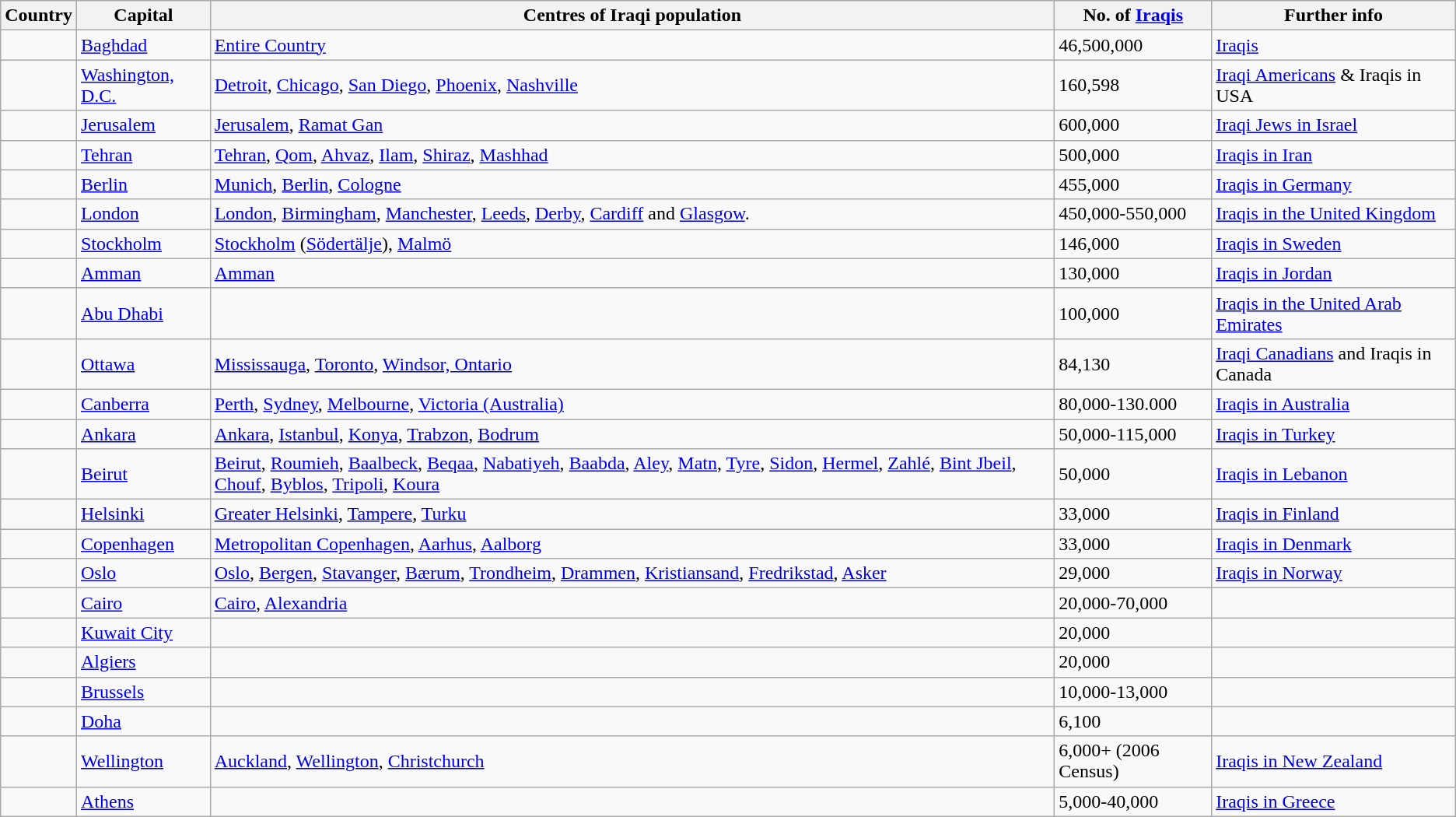<table class="wikitable sortable">
<tr style="background:#ececec;">
<th>Country</th>
<th>Capital</th>
<th>Centres of Iraqi population</th>
<th>No. of <a href='#'>Iraqis</a></th>
<th>Further info</th>
</tr>
<tr>
<td></td>
<td><a href='#'>Baghdad</a></td>
<td><a href='#'>Entire Country</a></td>
<td>46,500,000</td>
<td><a href='#'>Iraqis</a></td>
</tr>
<tr>
<td></td>
<td><a href='#'>Washington, D.C.</a></td>
<td><a href='#'>Detroit</a>, <a href='#'>Chicago</a>, <a href='#'>San Diego</a>, <a href='#'>Phoenix</a>, <a href='#'>Nashville</a></td>
<td>160,598<br></td>
<td><a href='#'>Iraqi Americans</a> & Iraqis in USA</td>
</tr>
<tr>
<td></td>
<td><a href='#'>Jerusalem</a></td>
<td><a href='#'>Jerusalem</a>, <a href='#'>Ramat Gan</a></td>
<td>600,000</td>
<td><a href='#'>Iraqi Jews in Israel</a></td>
</tr>
<tr>
<td></td>
<td><a href='#'>Tehran</a></td>
<td><a href='#'>Tehran</a>, <a href='#'>Qom</a>, <a href='#'>Ahvaz</a>, <a href='#'>Ilam</a>, <a href='#'>Shiraz</a>, <a href='#'>Mashhad</a></td>
<td>500,000</td>
<td><a href='#'>Iraqis in Iran</a></td>
</tr>
<tr>
<td></td>
<td><a href='#'>Berlin</a></td>
<td><a href='#'>Munich</a>, <a href='#'>Berlin</a>, <a href='#'>Cologne</a></td>
<td>455,000</td>
<td><a href='#'>Iraqis in Germany</a></td>
</tr>
<tr>
<td></td>
<td><a href='#'>London</a></td>
<td><a href='#'>London</a>, <a href='#'>Birmingham</a>, <a href='#'>Manchester</a>, <a href='#'>Leeds</a>, <a href='#'>Derby</a>, <a href='#'>Cardiff</a> and <a href='#'>Glasgow</a>.</td>
<td>450,000-550,000</td>
<td><a href='#'>Iraqis in the United Kingdom</a></td>
</tr>
<tr>
<td></td>
<td><a href='#'>Stockholm</a></td>
<td><a href='#'>Stockholm</a> (<a href='#'>Södertälje</a>), <a href='#'>Malmö</a></td>
<td>146,000</td>
<td><a href='#'>Iraqis in Sweden</a></td>
</tr>
<tr>
<td></td>
<td><a href='#'>Amman</a></td>
<td><a href='#'>Amman</a></td>
<td>130,000</td>
<td><a href='#'>Iraqis in Jordan</a></td>
</tr>
<tr>
<td></td>
<td><a href='#'>Abu Dhabi</a></td>
<td></td>
<td>100,000</td>
<td><a href='#'>Iraqis in the United Arab Emirates</a></td>
</tr>
<tr>
<td></td>
<td><a href='#'>Ottawa</a></td>
<td><a href='#'>Mississauga</a>, <a href='#'>Toronto</a>, <a href='#'>Windsor, Ontario</a></td>
<td>84,130</td>
<td><a href='#'>Iraqi Canadians</a> and Iraqis in Canada</td>
</tr>
<tr>
<td></td>
<td><a href='#'>Canberra</a></td>
<td><a href='#'>Perth</a>, <a href='#'>Sydney</a>, <a href='#'>Melbourne</a>, <a href='#'>Victoria (Australia)</a></td>
<td>80,000-130.000</td>
<td><a href='#'>Iraqis in Australia</a></td>
</tr>
<tr>
<td></td>
<td><a href='#'>Ankara</a></td>
<td><a href='#'>Ankara</a>, <a href='#'>Istanbul</a>, <a href='#'>Konya</a>, <a href='#'>Trabzon</a>, <a href='#'>Bodrum</a></td>
<td>50,000-115,000</td>
<td><a href='#'>Iraqis in Turkey</a></td>
</tr>
<tr>
<td></td>
<td><a href='#'>Beirut</a></td>
<td><a href='#'>Beirut</a>, <a href='#'>Roumieh</a>, <a href='#'>Baalbeck</a>, <a href='#'>Beqaa</a>, <a href='#'>Nabatiyeh</a>, <a href='#'>Baabda</a>, <a href='#'>Aley</a>, <a href='#'>Matn</a>, <a href='#'>Tyre</a>, <a href='#'>Sidon</a>, <a href='#'>Hermel</a>, <a href='#'>Zahlé</a>, <a href='#'>Bint Jbeil</a>, <a href='#'>Chouf</a>, <a href='#'>Byblos</a>, <a href='#'>Tripoli</a>, <a href='#'>Koura</a></td>
<td>50,000</td>
<td><a href='#'>Iraqis in Lebanon</a></td>
</tr>
<tr>
<td></td>
<td><a href='#'>Helsinki</a></td>
<td><a href='#'>Greater Helsinki</a>, <a href='#'>Tampere</a>, <a href='#'>Turku</a></td>
<td>33,000</td>
<td><a href='#'>Iraqis in Finland</a></td>
</tr>
<tr>
<td></td>
<td><a href='#'>Copenhagen</a></td>
<td><a href='#'>Metropolitan Copenhagen</a>, <a href='#'>Aarhus</a>, <a href='#'>Aalborg</a></td>
<td>33,000</td>
<td><a href='#'>Iraqis in Denmark</a></td>
</tr>
<tr>
<td></td>
<td><a href='#'>Oslo</a></td>
<td><a href='#'>Oslo</a>, <a href='#'>Bergen</a>, <a href='#'>Stavanger</a>, <a href='#'>Bærum</a>, <a href='#'>Trondheim</a>, <a href='#'>Drammen</a>, <a href='#'>Kristiansand</a>, <a href='#'>Fredrikstad</a>, <a href='#'>Asker</a></td>
<td>29,000</td>
<td><a href='#'>Iraqis in Norway</a></td>
</tr>
<tr>
<td></td>
<td><a href='#'>Cairo</a></td>
<td><a href='#'>Cairo</a>, <a href='#'>Alexandria</a></td>
<td>20,000-70,000</td>
<td></td>
</tr>
<tr>
<td></td>
<td><a href='#'>Kuwait City</a></td>
<td></td>
<td>20,000</td>
<td></td>
</tr>
<tr>
<td></td>
<td><a href='#'>Algiers</a></td>
<td></td>
<td>20,000</td>
<td></td>
</tr>
<tr>
<td></td>
<td><a href='#'>Brussels</a></td>
<td></td>
<td>10,000-13,000</td>
<td></td>
</tr>
<tr>
<td></td>
<td><a href='#'>Doha</a></td>
<td></td>
<td>6,100</td>
<td></td>
</tr>
<tr>
<td></td>
<td><a href='#'>Wellington</a></td>
<td><a href='#'>Auckland</a>, <a href='#'>Wellington</a>, <a href='#'>Christchurch</a></td>
<td>6,000+ (2006 Census)</td>
<td><a href='#'>Iraqis in New Zealand</a></td>
</tr>
<tr>
<td></td>
<td><a href='#'>Athens</a></td>
<td></td>
<td>5,000-40,000</td>
<td><a href='#'>Iraqis in Greece</a></td>
</tr>
</table>
